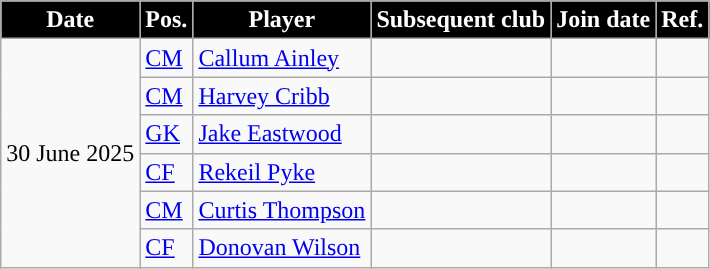<table class="wikitable plainrowheaders sortable">
<tr>
<th style="background:black; color:#FFFFFF;">Date</th>
<th style="background:black; color:#FFFFFF;">Pos.</th>
<th style="background:black; color:#FFFFFF;">Player</th>
<th style="background:black; color:#FFFFFF;">Subsequent club</th>
<th style="background:black; color:#FFFFFF;">Join date</th>
<th style="background:black; color:#FFFFFF;">Ref.</th>
</tr>
<tr>
<td rowspan="6">30 June 2025</td>
<td><a href='#'>CM</a></td>
<td> <a href='#'>Callum Ainley</a></td>
<td></td>
<td></td>
<td></td>
</tr>
<tr>
<td><a href='#'>CM</a></td>
<td> <a href='#'>Harvey Cribb</a></td>
<td></td>
<td></td>
<td></td>
</tr>
<tr>
<td><a href='#'>GK</a></td>
<td> <a href='#'>Jake Eastwood</a></td>
<td></td>
<td></td>
<td></td>
</tr>
<tr>
<td><a href='#'>CF</a></td>
<td> <a href='#'>Rekeil Pyke</a></td>
<td></td>
<td></td>
<td></td>
</tr>
<tr>
<td><a href='#'>CM</a></td>
<td> <a href='#'>Curtis Thompson</a></td>
<td></td>
<td></td>
<td></td>
</tr>
<tr>
<td><a href='#'>CF</a></td>
<td> <a href='#'>Donovan Wilson</a></td>
<td></td>
<td></td>
<td></td>
</tr>
</table>
